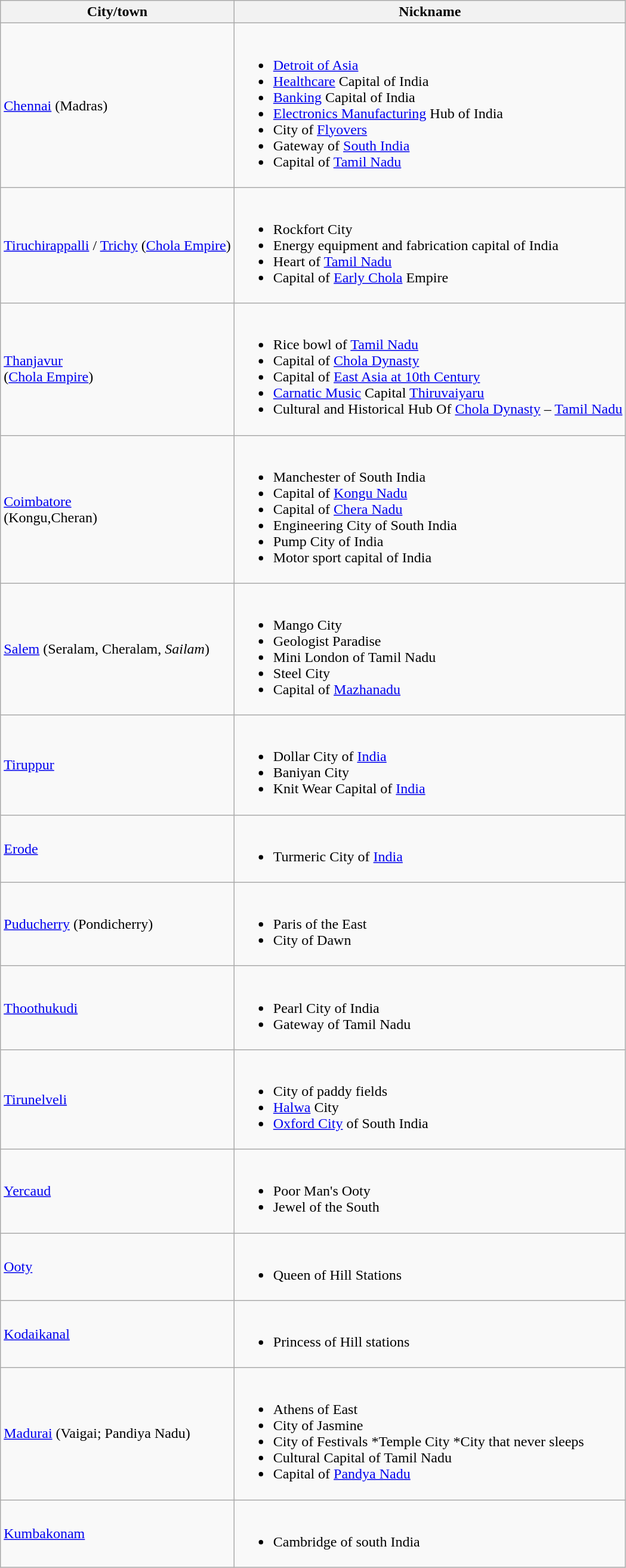<table class="wikitable sortable">
<tr>
<th>City/town</th>
<th>Nickname</th>
</tr>
<tr>
<td><a href='#'>Chennai</a> (Madras)</td>
<td><br><ul><li><a href='#'>Detroit of Asia</a></li><li><a href='#'>Healthcare</a> Capital of India</li><li><a href='#'>Banking</a> Capital of India</li><li><a href='#'>Electronics Manufacturing</a> Hub of India</li><li>City of <a href='#'>Flyovers</a></li><li>Gateway of <a href='#'>South India</a></li><li>Capital of <a href='#'>Tamil Nadu</a></li></ul></td>
</tr>
<tr>
<td><a href='#'>Tiruchirappalli</a> / <a href='#'>Trichy</a> (<a href='#'>Chola Empire</a>)</td>
<td><br><ul><li>Rockfort City</li><li>Energy equipment and fabrication capital of India</li><li>Heart of <a href='#'>Tamil Nadu</a></li><li>Capital of <a href='#'>Early Chola</a> Empire</li></ul></td>
</tr>
<tr>
<td><a href='#'>Thanjavur</a><br>(<a href='#'>Chola Empire</a>)</td>
<td><br><ul><li>Rice bowl of <a href='#'>Tamil Nadu</a></li><li>Capital of <a href='#'>Chola Dynasty</a></li><li>Capital of <a href='#'>East Asia at 10th Century</a></li><li><a href='#'>Carnatic Music</a> Capital <a href='#'>Thiruvaiyaru</a></li><li>Cultural and Historical Hub Of <a href='#'>Chola Dynasty</a> – <a href='#'>Tamil Nadu</a></li></ul></td>
</tr>
<tr>
<td><a href='#'>Coimbatore</a><br>(Kongu,Cheran)</td>
<td><br><ul><li>Manchester of South India</li><li>Capital of <a href='#'>Kongu Nadu</a></li><li>Capital of <a href='#'>Chera Nadu</a></li><li>Engineering City of South India</li><li>Pump City of India</li><li>Motor sport capital of India</li></ul></td>
</tr>
<tr>
<td><a href='#'>Salem</a> (Seralam, Cheralam, <em>Sailam</em>)</td>
<td><br><ul><li>Mango City</li><li>Geologist Paradise</li><li>Mini London of Tamil Nadu</li><li>Steel City</li><li>Capital of <a href='#'>Mazhanadu</a></li></ul></td>
</tr>
<tr>
<td><a href='#'>Tiruppur</a></td>
<td><br><ul><li>Dollar City of <a href='#'>India</a></li><li>Baniyan City</li><li>Knit Wear Capital of <a href='#'>India</a></li></ul></td>
</tr>
<tr>
<td><a href='#'>Erode</a></td>
<td><br><ul><li>Turmeric City of <a href='#'>India</a></li></ul></td>
</tr>
<tr>
<td><a href='#'>Puducherry</a> (Pondicherry)</td>
<td><br><ul><li>Paris of the East</li><li>City of Dawn</li></ul></td>
</tr>
<tr>
<td><a href='#'>Thoothukudi</a></td>
<td><br><ul><li>Pearl City of India</li><li>Gateway of Tamil Nadu</li></ul></td>
</tr>
<tr>
<td><a href='#'>Tirunelveli</a></td>
<td><br><ul><li>City of paddy fields</li><li><a href='#'>Halwa</a> City</li><li><a href='#'>Oxford City</a> of South India</li></ul></td>
</tr>
<tr>
<td><a href='#'>Yercaud</a></td>
<td><br><ul><li>Poor Man's Ooty</li><li>Jewel of the South</li></ul></td>
</tr>
<tr>
<td><a href='#'>Ooty</a></td>
<td><br><ul><li>Queen of Hill Stations</li></ul></td>
</tr>
<tr>
<td><a href='#'>Kodaikanal</a></td>
<td><br><ul><li>Princess of Hill stations</li></ul></td>
</tr>
<tr>
<td><a href='#'>Madurai</a> (Vaigai; Pandiya Nadu)</td>
<td><br><ul><li>Athens of East</li><li>City of Jasmine</li><li>City of Festivals *Temple City *City that never sleeps</li><li>Cultural Capital of Tamil Nadu</li><li>Capital of <a href='#'>Pandya Nadu</a></li></ul></td>
</tr>
<tr>
<td><a href='#'>Kumbakonam</a></td>
<td><br><ul><li>Cambridge of south India</li></ul></td>
</tr>
</table>
